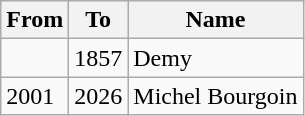<table class="wikitable">
<tr>
<th>From</th>
<th>To</th>
<th>Name</th>
</tr>
<tr>
<td></td>
<td>1857</td>
<td>Demy</td>
</tr>
<tr>
<td>2001</td>
<td>2026</td>
<td>Michel Bourgoin</td>
</tr>
</table>
